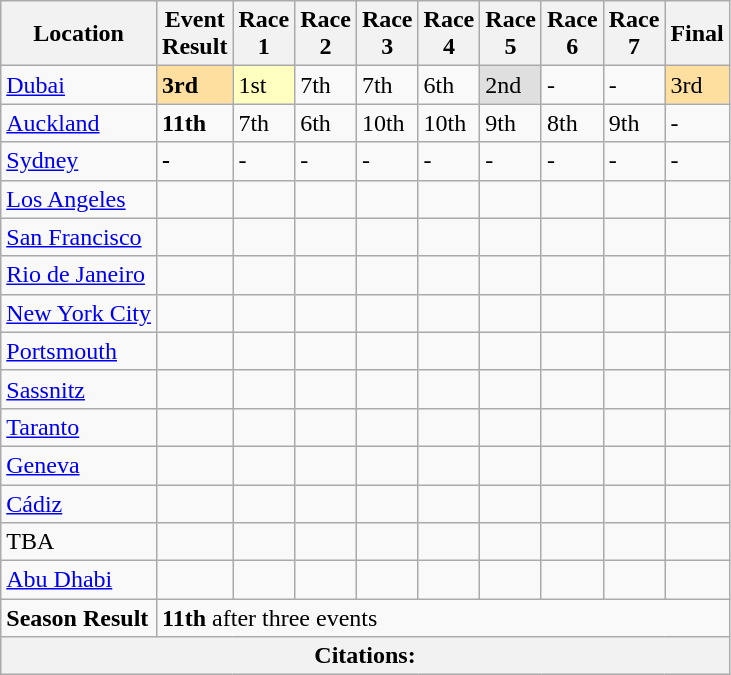<table class="wikitable">
<tr>
<th>Location</th>
<th>Event<br>Result</th>
<th>Race<br>1</th>
<th>Race<br>2</th>
<th>Race<br>3</th>
<th>Race<br>4</th>
<th>Race<br>5</th>
<th>Race<br>6</th>
<th>Race<br>7</th>
<th>Final</th>
</tr>
<tr>
<td><a href='#'>Dubai</a></td>
<td style="background:#FFDF9F;"><strong>3rd</strong></td>
<td style="background:#FFFFBF;">1st</td>
<td>7th</td>
<td>7th</td>
<td>6th</td>
<td style="background:#DFDFDF;">2nd</td>
<td>-</td>
<td>-</td>
<td style="background:#FFDF9F;">3rd</td>
</tr>
<tr>
<td><a href='#'>Auckland</a></td>
<td><strong>11th</strong></td>
<td>7th</td>
<td>6th</td>
<td>10th</td>
<td>10th</td>
<td>9th</td>
<td>8th</td>
<td>9th</td>
<td>-</td>
</tr>
<tr>
<td><a href='#'>Sydney</a></td>
<td><strong>-</strong></td>
<td>-</td>
<td>-</td>
<td>-</td>
<td>-</td>
<td>-</td>
<td>-</td>
<td>-</td>
<td>-</td>
</tr>
<tr>
<td><a href='#'>Los Angeles</a></td>
<td></td>
<td></td>
<td></td>
<td></td>
<td></td>
<td></td>
<td></td>
<td></td>
<td></td>
</tr>
<tr>
<td><a href='#'>San Francisco</a></td>
<td></td>
<td></td>
<td></td>
<td></td>
<td></td>
<td></td>
<td></td>
<td></td>
<td></td>
</tr>
<tr>
<td><a href='#'>Rio de Janeiro</a></td>
<td></td>
<td></td>
<td></td>
<td></td>
<td></td>
<td></td>
<td></td>
<td></td>
<td></td>
</tr>
<tr>
<td><a href='#'>New York City</a></td>
<td></td>
<td></td>
<td></td>
<td></td>
<td></td>
<td></td>
<td></td>
<td></td>
<td></td>
</tr>
<tr>
<td><a href='#'>Portsmouth</a></td>
<td></td>
<td></td>
<td></td>
<td></td>
<td></td>
<td></td>
<td></td>
<td></td>
<td></td>
</tr>
<tr>
<td><a href='#'>Sassnitz</a></td>
<td></td>
<td></td>
<td></td>
<td></td>
<td></td>
<td></td>
<td></td>
<td></td>
<td></td>
</tr>
<tr>
<td><a href='#'>Taranto</a></td>
<td></td>
<td></td>
<td></td>
<td></td>
<td></td>
<td></td>
<td></td>
<td></td>
<td></td>
</tr>
<tr>
<td><a href='#'>Geneva</a></td>
<td></td>
<td></td>
<td></td>
<td></td>
<td></td>
<td></td>
<td></td>
<td></td>
<td></td>
</tr>
<tr>
<td><a href='#'>Cádiz</a></td>
<td></td>
<td></td>
<td></td>
<td></td>
<td></td>
<td></td>
<td></td>
<td></td>
<td></td>
</tr>
<tr>
<td>TBA</td>
<td></td>
<td></td>
<td></td>
<td></td>
<td></td>
<td></td>
<td></td>
<td></td>
<td></td>
</tr>
<tr>
<td><a href='#'>Abu Dhabi</a></td>
<td></td>
<td></td>
<td></td>
<td></td>
<td></td>
<td></td>
<td></td>
<td></td>
<td></td>
</tr>
<tr>
<td><strong>Season Result</strong></td>
<td colspan="9"><strong>11th</strong> after three events</td>
</tr>
<tr>
<th colspan="10">Citations:</th>
</tr>
</table>
